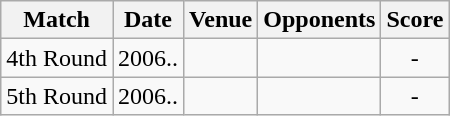<table class="wikitable" style="text-align:center;">
<tr>
<th>Match</th>
<th>Date</th>
<th>Venue</th>
<th>Opponents</th>
<th>Score</th>
</tr>
<tr>
<td>4th Round</td>
<td>2006..</td>
<td><a href='#'></a></td>
<td><a href='#'></a></td>
<td>-</td>
</tr>
<tr>
<td>5th Round</td>
<td>2006..</td>
<td><a href='#'></a></td>
<td><a href='#'></a></td>
<td>-</td>
</tr>
</table>
